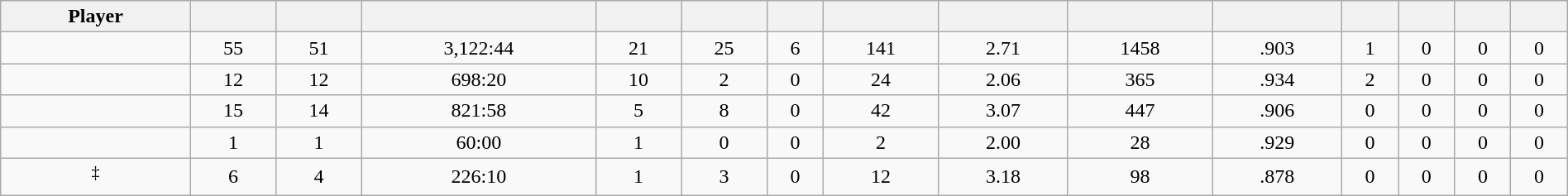<table class="wikitable sortable" style="width:100%; text-align:center;">
<tr>
<th>Player</th>
<th></th>
<th></th>
<th></th>
<th></th>
<th></th>
<th></th>
<th></th>
<th></th>
<th></th>
<th></th>
<th></th>
<th></th>
<th></th>
<th></th>
</tr>
<tr>
<td></td>
<td>55</td>
<td>51</td>
<td>3,122:44</td>
<td>21</td>
<td>25</td>
<td>6</td>
<td>141</td>
<td>2.71</td>
<td>1458</td>
<td>.903</td>
<td>1</td>
<td>0</td>
<td>0</td>
<td>0</td>
</tr>
<tr>
<td></td>
<td>12</td>
<td>12</td>
<td>698:20</td>
<td>10</td>
<td>2</td>
<td>0</td>
<td>24</td>
<td>2.06</td>
<td>365</td>
<td>.934</td>
<td>2</td>
<td>0</td>
<td>0</td>
<td>0</td>
</tr>
<tr>
<td></td>
<td>15</td>
<td>14</td>
<td>821:58</td>
<td>5</td>
<td>8</td>
<td>0</td>
<td>42</td>
<td>3.07</td>
<td>447</td>
<td>.906</td>
<td>0</td>
<td>0</td>
<td>0</td>
<td>0</td>
</tr>
<tr>
<td></td>
<td>1</td>
<td>1</td>
<td>60:00</td>
<td>1</td>
<td>0</td>
<td>0</td>
<td>2</td>
<td>2.00</td>
<td>28</td>
<td>.929</td>
<td>0</td>
<td>0</td>
<td>0</td>
<td>0</td>
</tr>
<tr>
<td><sup>‡</sup></td>
<td>6</td>
<td>4</td>
<td>226:10</td>
<td>1</td>
<td>3</td>
<td>0</td>
<td>12</td>
<td>3.18</td>
<td>98</td>
<td>.878</td>
<td>0</td>
<td>0</td>
<td>0</td>
<td>0</td>
</tr>
</table>
